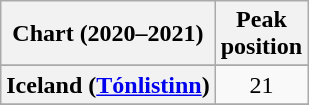<table class="wikitable plainrowheaders sortable" style="text-align:center">
<tr>
<th scope="col">Chart (2020–2021)</th>
<th scope="col">Peak<br>position</th>
</tr>
<tr>
</tr>
<tr>
<th scope="row">Iceland (<a href='#'>Tónlistinn</a>)</th>
<td>21</td>
</tr>
<tr>
</tr>
<tr>
</tr>
</table>
